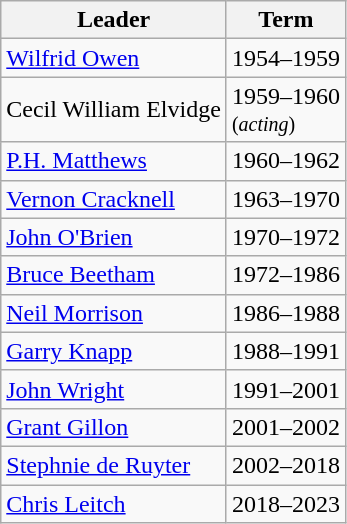<table class="wikitable"  style="">
<tr>
<th>Leader</th>
<th>Term</th>
</tr>
<tr>
<td><a href='#'>Wilfrid Owen</a></td>
<td>1954–1959</td>
</tr>
<tr>
<td>Cecil William Elvidge</td>
<td>1959–1960<br><small>(<em>acting</em>)</small></td>
</tr>
<tr>
<td><a href='#'>P.H. Matthews</a></td>
<td>1960–1962</td>
</tr>
<tr>
<td><a href='#'>Vernon Cracknell</a></td>
<td>1963–1970</td>
</tr>
<tr>
<td><a href='#'>John O'Brien</a></td>
<td>1970–1972</td>
</tr>
<tr>
<td><a href='#'>Bruce Beetham</a></td>
<td>1972–1986</td>
</tr>
<tr>
<td><a href='#'>Neil Morrison</a></td>
<td>1986–1988</td>
</tr>
<tr>
<td><a href='#'>Garry Knapp</a></td>
<td>1988–1991</td>
</tr>
<tr>
<td><a href='#'>John Wright</a></td>
<td>1991–2001</td>
</tr>
<tr>
<td><a href='#'>Grant Gillon</a></td>
<td>2001–2002</td>
</tr>
<tr>
<td><a href='#'>Stephnie de Ruyter</a></td>
<td>2002–2018</td>
</tr>
<tr>
<td><a href='#'>Chris Leitch</a></td>
<td>2018–2023</td>
</tr>
</table>
